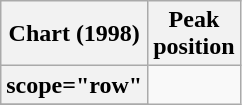<table class="wikitable sortable plainrowheaders">
<tr>
<th scope="col">Chart (1998)</th>
<th scope="col">Peak<br>position</th>
</tr>
<tr>
<th>scope="row"</th>
</tr>
<tr>
</tr>
</table>
